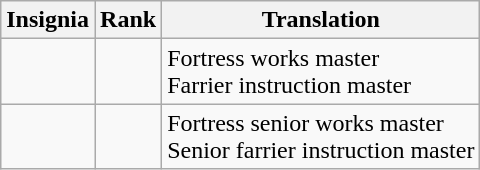<table class="wikitable">
<tr>
<th>Insignia</th>
<th>Rank</th>
<th>Translation</th>
</tr>
<tr>
<td><br></td>
<td></td>
<td>Fortress works master<br>Farrier instruction master</td>
</tr>
<tr>
<td><br></td>
<td></td>
<td>Fortress senior works master<br>Senior farrier instruction master</td>
</tr>
</table>
